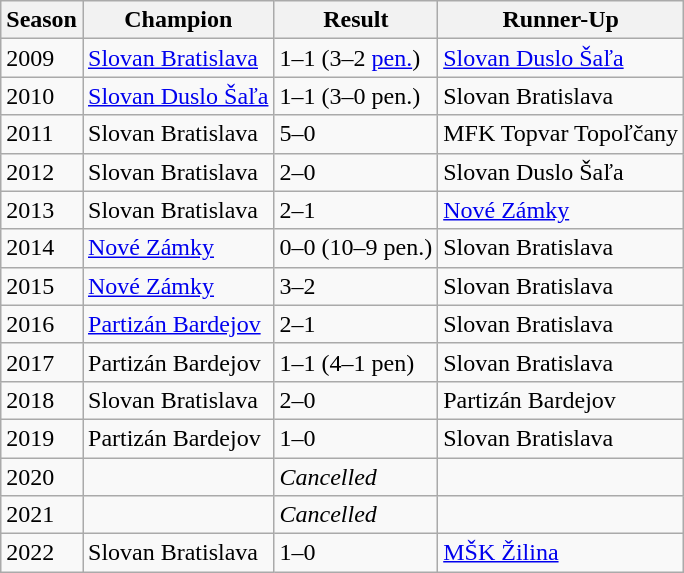<table class="sortable wikitable">
<tr>
<th>Season</th>
<th>Champion</th>
<th>Result</th>
<th>Runner-Up</th>
</tr>
<tr>
<td>2009</td>
<td><a href='#'>Slovan Bratislava</a></td>
<td>1–1 (3–2 <a href='#'>pen.</a>)</td>
<td><a href='#'>Slovan Duslo Šaľa</a></td>
</tr>
<tr>
<td>2010</td>
<td><a href='#'>Slovan Duslo Šaľa</a></td>
<td>1–1 (3–0 pen.)</td>
<td>Slovan Bratislava</td>
</tr>
<tr>
<td>2011</td>
<td>Slovan Bratislava</td>
<td>5–0</td>
<td>MFK Topvar Topoľčany</td>
</tr>
<tr>
<td>2012</td>
<td>Slovan Bratislava</td>
<td>2–0</td>
<td>Slovan Duslo Šaľa</td>
</tr>
<tr>
<td>2013</td>
<td>Slovan Bratislava</td>
<td>2–1</td>
<td><a href='#'>Nové Zámky</a></td>
</tr>
<tr>
<td>2014</td>
<td><a href='#'>Nové Zámky</a></td>
<td>0–0 (10–9 pen.)</td>
<td>Slovan Bratislava</td>
</tr>
<tr>
<td>2015</td>
<td><a href='#'>Nové Zámky</a></td>
<td>3–2</td>
<td>Slovan Bratislava</td>
</tr>
<tr>
<td>2016</td>
<td><a href='#'>Partizán Bardejov</a></td>
<td>2–1</td>
<td>Slovan Bratislava</td>
</tr>
<tr>
<td>2017</td>
<td>Partizán Bardejov</td>
<td>1–1 (4–1 pen)</td>
<td>Slovan Bratislava</td>
</tr>
<tr>
<td>2018</td>
<td>Slovan Bratislava</td>
<td>2–0</td>
<td>Partizán Bardejov</td>
</tr>
<tr>
<td>2019</td>
<td>Partizán Bardejov</td>
<td>1–0</td>
<td>Slovan Bratislava</td>
</tr>
<tr>
<td>2020</td>
<td></td>
<td><em>Cancelled</em></td>
<td></td>
</tr>
<tr>
<td>2021</td>
<td></td>
<td><em>Cancelled</em></td>
<td></td>
</tr>
<tr>
<td>2022</td>
<td>Slovan Bratislava</td>
<td>1–0</td>
<td><a href='#'>MŠK Žilina</a></td>
</tr>
</table>
